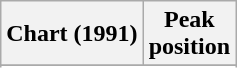<table class="wikitable sortable">
<tr>
<th>Chart (1991)</th>
<th>Peak<br>position</th>
</tr>
<tr>
</tr>
<tr>
</tr>
</table>
